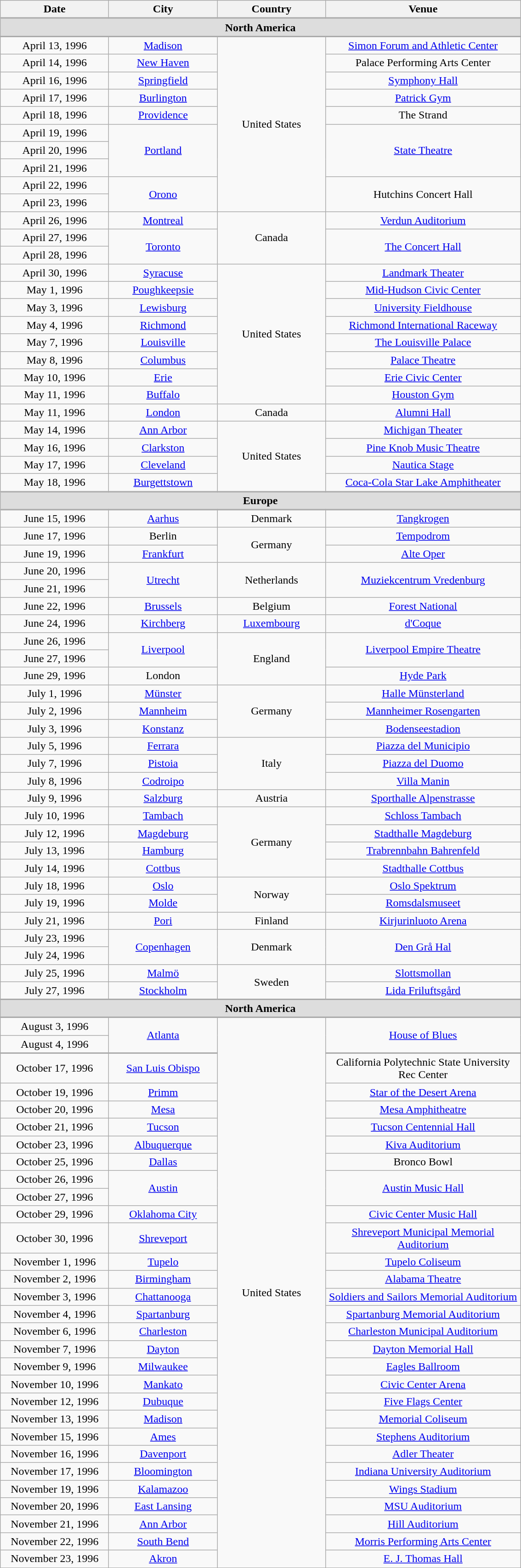<table class="wikitable" style="text-align:center;">
<tr>
<th width="150">Date</th>
<th width="150">City</th>
<th width="150">Country</th>
<th width="275">Venue</th>
</tr>
<tr style="border-top:2px solid #aaaaaa">
<td colspan=4 style="background:#ddd;"><strong>North America</strong></td>
</tr>
<tr style="border-top:2px solid #aaaaaa">
<td>April 13, 1996</td>
<td><a href='#'>Madison</a></td>
<td rowspan="10">United States</td>
<td><a href='#'>Simon Forum and Athletic Center</a></td>
</tr>
<tr>
<td>April 14, 1996</td>
<td><a href='#'>New Haven</a></td>
<td>Palace Performing Arts Center</td>
</tr>
<tr>
<td>April 16, 1996</td>
<td><a href='#'>Springfield</a></td>
<td><a href='#'>Symphony Hall</a></td>
</tr>
<tr>
<td>April 17, 1996</td>
<td><a href='#'>Burlington</a></td>
<td><a href='#'>Patrick Gym</a></td>
</tr>
<tr>
<td>April 18, 1996</td>
<td><a href='#'>Providence</a></td>
<td>The Strand</td>
</tr>
<tr>
<td>April 19, 1996</td>
<td rowspan="3"><a href='#'>Portland</a></td>
<td rowspan="3"><a href='#'>State Theatre</a></td>
</tr>
<tr>
<td>April 20, 1996</td>
</tr>
<tr>
<td>April 21, 1996</td>
</tr>
<tr>
<td>April 22, 1996</td>
<td rowspan="2"><a href='#'>Orono</a></td>
<td rowspan="2">Hutchins Concert Hall</td>
</tr>
<tr>
<td>April 23, 1996</td>
</tr>
<tr>
<td>April 26, 1996</td>
<td><a href='#'>Montreal</a></td>
<td rowspan="3">Canada</td>
<td><a href='#'>Verdun Auditorium</a></td>
</tr>
<tr>
<td>April 27, 1996</td>
<td rowspan="2"><a href='#'>Toronto</a></td>
<td rowspan="2"><a href='#'>The Concert Hall</a></td>
</tr>
<tr>
<td>April 28, 1996</td>
</tr>
<tr>
<td>April 30, 1996</td>
<td><a href='#'>Syracuse</a></td>
<td rowspan="8">United States</td>
<td><a href='#'>Landmark Theater</a></td>
</tr>
<tr>
<td>May 1, 1996</td>
<td><a href='#'>Poughkeepsie</a></td>
<td><a href='#'>Mid-Hudson Civic Center</a></td>
</tr>
<tr>
<td>May 3, 1996</td>
<td><a href='#'>Lewisburg</a></td>
<td><a href='#'>University Fieldhouse</a></td>
</tr>
<tr>
<td>May 4, 1996</td>
<td><a href='#'>Richmond</a></td>
<td><a href='#'>Richmond International Raceway</a></td>
</tr>
<tr>
<td>May 7, 1996</td>
<td><a href='#'>Louisville</a></td>
<td><a href='#'>The Louisville Palace</a></td>
</tr>
<tr>
<td>May 8, 1996</td>
<td><a href='#'>Columbus</a></td>
<td><a href='#'>Palace Theatre</a></td>
</tr>
<tr>
<td>May 10, 1996</td>
<td><a href='#'>Erie</a></td>
<td><a href='#'>Erie Civic Center</a></td>
</tr>
<tr>
<td>May 11, 1996</td>
<td><a href='#'>Buffalo</a></td>
<td><a href='#'>Houston Gym</a></td>
</tr>
<tr>
<td>May 11, 1996</td>
<td><a href='#'>London</a></td>
<td>Canada</td>
<td><a href='#'>Alumni Hall</a></td>
</tr>
<tr>
<td>May 14, 1996</td>
<td><a href='#'>Ann Arbor</a></td>
<td rowspan="4">United States</td>
<td><a href='#'>Michigan Theater</a></td>
</tr>
<tr>
<td>May 16, 1996</td>
<td><a href='#'>Clarkston</a></td>
<td><a href='#'>Pine Knob Music Theatre</a></td>
</tr>
<tr>
<td>May 17, 1996</td>
<td><a href='#'>Cleveland</a></td>
<td><a href='#'>Nautica Stage</a></td>
</tr>
<tr>
<td>May 18, 1996</td>
<td><a href='#'>Burgettstown</a></td>
<td><a href='#'>Coca-Cola Star Lake Amphitheater</a></td>
</tr>
<tr style="border-top:2px solid #aaaaaa">
<td colspan=4 style="background:#ddd;"><strong>Europe</strong></td>
</tr>
<tr style="border-top:2px solid #aaaaaa">
<td>June 15, 1996</td>
<td><a href='#'>Aarhus</a></td>
<td>Denmark</td>
<td><a href='#'>Tangkrogen</a></td>
</tr>
<tr>
<td>June 17, 1996</td>
<td>Berlin</td>
<td rowspan="2">Germany</td>
<td><a href='#'>Tempodrom</a></td>
</tr>
<tr>
<td>June 19, 1996</td>
<td><a href='#'>Frankfurt</a></td>
<td><a href='#'>Alte Oper</a></td>
</tr>
<tr>
<td>June 20, 1996</td>
<td rowspan="2"><a href='#'>Utrecht</a></td>
<td rowspan="2">Netherlands</td>
<td rowspan="2"><a href='#'>Muziekcentrum Vredenburg</a></td>
</tr>
<tr>
<td>June 21, 1996</td>
</tr>
<tr>
<td>June 22, 1996</td>
<td><a href='#'>Brussels</a></td>
<td>Belgium</td>
<td><a href='#'>Forest National</a></td>
</tr>
<tr>
<td>June 24, 1996</td>
<td><a href='#'>Kirchberg</a></td>
<td><a href='#'>Luxembourg</a></td>
<td><a href='#'>d'Coque</a></td>
</tr>
<tr>
<td>June 26, 1996</td>
<td rowspan="2"><a href='#'>Liverpool</a></td>
<td rowspan="3">England</td>
<td rowspan="2"><a href='#'>Liverpool Empire Theatre</a></td>
</tr>
<tr>
<td>June 27, 1996</td>
</tr>
<tr>
<td>June 29, 1996</td>
<td>London</td>
<td><a href='#'>Hyde Park</a></td>
</tr>
<tr>
<td>July 1, 1996</td>
<td><a href='#'>Münster</a></td>
<td rowspan="3">Germany</td>
<td><a href='#'>Halle Münsterland</a></td>
</tr>
<tr>
<td>July 2, 1996</td>
<td><a href='#'>Mannheim</a></td>
<td><a href='#'>Mannheimer Rosengarten</a></td>
</tr>
<tr>
<td>July 3, 1996</td>
<td><a href='#'>Konstanz</a></td>
<td><a href='#'>Bodenseestadion</a></td>
</tr>
<tr>
<td>July 5, 1996</td>
<td><a href='#'>Ferrara</a></td>
<td rowspan="3">Italy</td>
<td><a href='#'>Piazza del Municipio</a></td>
</tr>
<tr>
<td>July 7, 1996</td>
<td><a href='#'>Pistoia</a></td>
<td><a href='#'>Piazza del Duomo</a></td>
</tr>
<tr>
<td>July 8, 1996</td>
<td><a href='#'>Codroipo</a></td>
<td><a href='#'>Villa Manin</a></td>
</tr>
<tr>
<td>July 9, 1996</td>
<td><a href='#'>Salzburg</a></td>
<td>Austria</td>
<td><a href='#'>Sporthalle Alpenstrasse</a></td>
</tr>
<tr>
<td>July 10, 1996</td>
<td><a href='#'>Tambach</a></td>
<td rowspan="4">Germany</td>
<td><a href='#'>Schloss Tambach</a></td>
</tr>
<tr>
<td>July 12, 1996</td>
<td><a href='#'>Magdeburg</a></td>
<td><a href='#'>Stadthalle Magdeburg</a></td>
</tr>
<tr>
<td>July 13, 1996</td>
<td><a href='#'>Hamburg</a></td>
<td><a href='#'>Trabrennbahn Bahrenfeld</a></td>
</tr>
<tr>
<td>July 14, 1996</td>
<td><a href='#'>Cottbus</a></td>
<td><a href='#'>Stadthalle Cottbus</a></td>
</tr>
<tr>
<td>July 18, 1996</td>
<td><a href='#'>Oslo</a></td>
<td rowspan="2">Norway</td>
<td><a href='#'>Oslo Spektrum</a></td>
</tr>
<tr>
<td>July 19, 1996</td>
<td><a href='#'>Molde</a></td>
<td><a href='#'>Romsdalsmuseet</a></td>
</tr>
<tr>
<td>July 21, 1996</td>
<td><a href='#'>Pori</a></td>
<td>Finland</td>
<td><a href='#'>Kirjurinluoto Arena</a></td>
</tr>
<tr>
<td>July 23, 1996</td>
<td rowspan="2"><a href='#'>Copenhagen</a></td>
<td rowspan="2">Denmark</td>
<td rowspan="2"><a href='#'>Den Grå Hal</a></td>
</tr>
<tr>
<td>July 24, 1996</td>
</tr>
<tr>
<td>July 25, 1996</td>
<td><a href='#'>Malmö</a></td>
<td rowspan="2">Sweden</td>
<td><a href='#'>Slottsmollan</a></td>
</tr>
<tr>
<td>July 27, 1996</td>
<td><a href='#'>Stockholm</a></td>
<td><a href='#'>Lida Friluftsgård</a></td>
</tr>
<tr>
</tr>
<tr style="border-top:2px solid #aaaaaa">
<td colspan=4 style="background:#ddd;"><strong>North America</strong></td>
</tr>
<tr style="border-top:2px solid #aaaaaa">
<td>August 3, 1996</td>
<td rowspan="2"><a href='#'>Atlanta</a></td>
<td rowspan="30">United States</td>
<td rowspan="2"><a href='#'>House of Blues</a></td>
</tr>
<tr>
<td>August 4, 1996</td>
</tr>
<tr style="border-top:2px solid #aaaaaa">
<td>October 17, 1996</td>
<td><a href='#'>San Luis Obispo</a></td>
<td>California Polytechnic State University Rec Center</td>
</tr>
<tr>
<td>October 19, 1996</td>
<td><a href='#'>Primm</a></td>
<td><a href='#'>Star of the Desert Arena</a></td>
</tr>
<tr>
<td>October 20, 1996</td>
<td><a href='#'>Mesa</a></td>
<td><a href='#'>Mesa Amphitheatre</a></td>
</tr>
<tr>
<td>October 21, 1996</td>
<td><a href='#'>Tucson</a></td>
<td><a href='#'>Tucson Centennial Hall</a></td>
</tr>
<tr>
<td>October 23, 1996</td>
<td><a href='#'>Albuquerque</a></td>
<td><a href='#'>Kiva Auditorium</a></td>
</tr>
<tr>
<td>October 25, 1996</td>
<td><a href='#'>Dallas</a></td>
<td>Bronco Bowl</td>
</tr>
<tr>
<td>October 26, 1996</td>
<td rowspan="2"><a href='#'>Austin</a></td>
<td rowspan="2"><a href='#'>Austin Music Hall</a></td>
</tr>
<tr>
<td>October 27, 1996</td>
</tr>
<tr>
<td>October 29, 1996</td>
<td><a href='#'>Oklahoma City</a></td>
<td><a href='#'>Civic Center Music Hall</a></td>
</tr>
<tr>
<td>October 30, 1996</td>
<td><a href='#'>Shreveport</a></td>
<td><a href='#'>Shreveport Municipal Memorial Auditorium</a></td>
</tr>
<tr>
<td>November 1, 1996</td>
<td><a href='#'>Tupelo</a></td>
<td><a href='#'>Tupelo Coliseum</a></td>
</tr>
<tr>
<td>November 2, 1996</td>
<td><a href='#'>Birmingham</a></td>
<td><a href='#'>Alabama Theatre</a></td>
</tr>
<tr>
<td>November 3, 1996</td>
<td><a href='#'>Chattanooga</a></td>
<td><a href='#'>Soldiers and Sailors Memorial Auditorium</a></td>
</tr>
<tr>
<td>November 4, 1996</td>
<td><a href='#'>Spartanburg</a></td>
<td><a href='#'>Spartanburg Memorial Auditorium</a></td>
</tr>
<tr>
<td>November 6, 1996</td>
<td><a href='#'>Charleston</a></td>
<td><a href='#'>Charleston Municipal Auditorium</a></td>
</tr>
<tr>
<td>November 7, 1996</td>
<td><a href='#'>Dayton</a></td>
<td><a href='#'>Dayton Memorial Hall</a></td>
</tr>
<tr>
<td>November 9, 1996</td>
<td><a href='#'>Milwaukee</a></td>
<td><a href='#'>Eagles Ballroom</a></td>
</tr>
<tr>
<td>November 10, 1996</td>
<td><a href='#'>Mankato</a></td>
<td><a href='#'>Civic Center Arena</a></td>
</tr>
<tr>
<td>November 12, 1996</td>
<td><a href='#'>Dubuque</a></td>
<td><a href='#'>Five Flags Center</a></td>
</tr>
<tr>
<td>November 13, 1996</td>
<td><a href='#'>Madison</a></td>
<td><a href='#'>Memorial Coliseum</a></td>
</tr>
<tr>
<td>November 15, 1996</td>
<td><a href='#'>Ames</a></td>
<td><a href='#'>Stephens Auditorium</a></td>
</tr>
<tr>
<td>November 16, 1996</td>
<td><a href='#'>Davenport</a></td>
<td><a href='#'>Adler Theater</a></td>
</tr>
<tr>
<td>November 17, 1996</td>
<td><a href='#'>Bloomington</a></td>
<td><a href='#'>Indiana University Auditorium</a></td>
</tr>
<tr>
<td>November 19, 1996</td>
<td><a href='#'>Kalamazoo</a></td>
<td><a href='#'>Wings Stadium</a></td>
</tr>
<tr>
<td>November 20, 1996</td>
<td><a href='#'>East Lansing</a></td>
<td><a href='#'>MSU Auditorium</a></td>
</tr>
<tr>
<td>November 21, 1996</td>
<td><a href='#'>Ann Arbor</a></td>
<td><a href='#'>Hill Auditorium</a></td>
</tr>
<tr>
<td>November 22, 1996</td>
<td><a href='#'>South Bend</a></td>
<td><a href='#'>Morris Performing Arts Center</a></td>
</tr>
<tr>
<td>November 23, 1996</td>
<td><a href='#'>Akron</a></td>
<td><a href='#'>E. J. Thomas Hall</a></td>
</tr>
</table>
